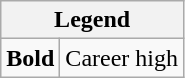<table class="wikitable mw-collapsible mw-collapsed">
<tr>
<th colspan="2">Legend</th>
</tr>
<tr>
<td><strong>Bold</strong></td>
<td>Career high</td>
</tr>
</table>
